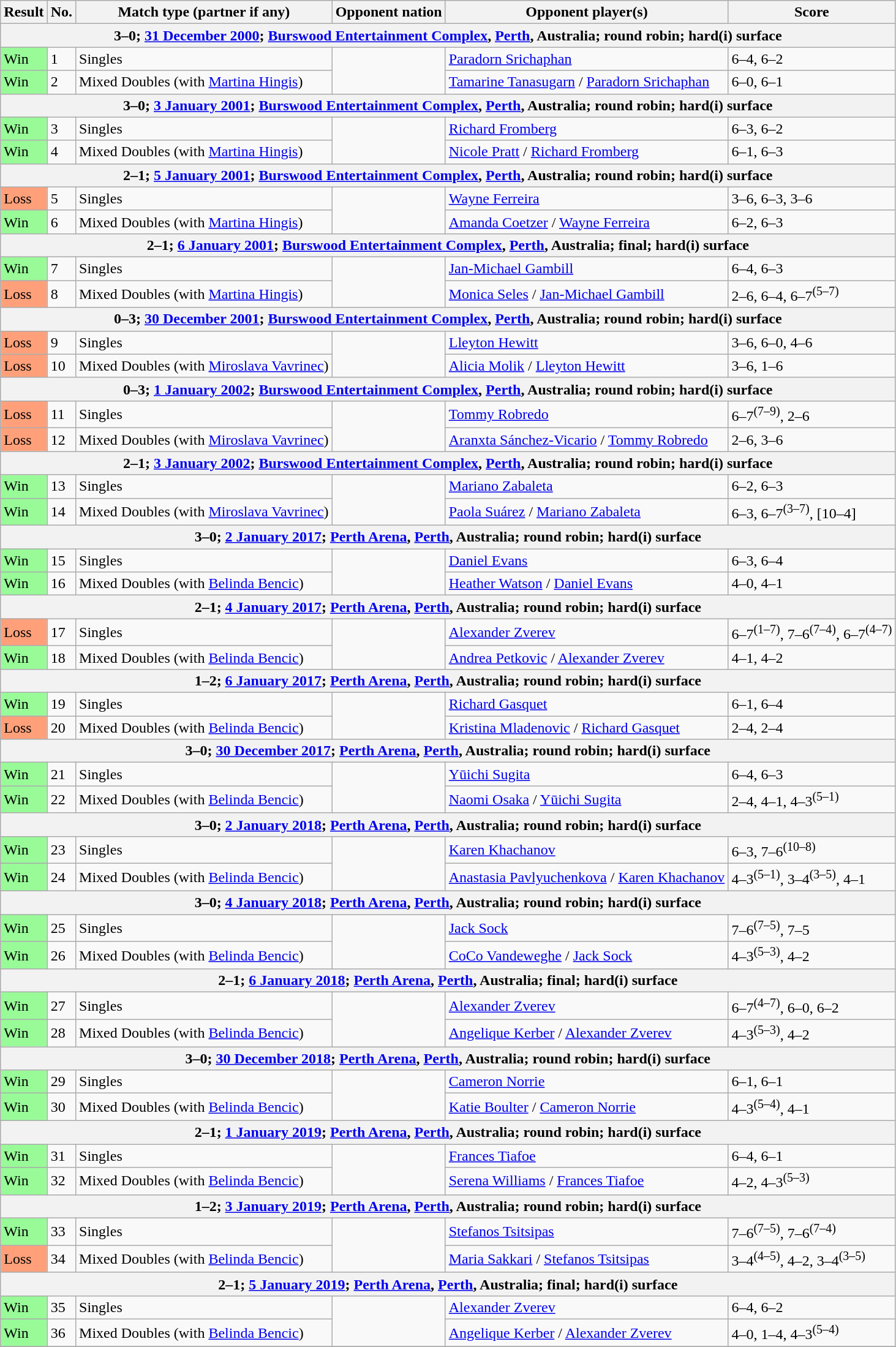<table class="wikitable nowrap">
<tr>
<th scope="col">Result</th>
<th scope="col">No.</th>
<th scope="col">Match type (partner if any)</th>
<th scope="col">Opponent nation</th>
<th scope="col">Opponent player(s)</th>
<th scope="col">Score</th>
</tr>
<tr>
<th colspan=6>3–0; <a href='#'>31 December 2000</a>; <a href='#'>Burswood Entertainment Complex</a>, <a href='#'>Perth</a>, Australia; round robin; hard(i) surface</th>
</tr>
<tr>
<td bgcolor=98FB98>Win</td>
<td>1</td>
<td>Singles</td>
<td rowspan=2></td>
<td><a href='#'>Paradorn Srichaphan</a></td>
<td>6–4, 6–2</td>
</tr>
<tr>
<td bgcolor=98FB98>Win</td>
<td>2</td>
<td>Mixed Doubles (with <a href='#'>Martina Hingis</a>)</td>
<td><a href='#'>Tamarine Tanasugarn</a> / <a href='#'>Paradorn Srichaphan</a></td>
<td>6–0, 6–1</td>
</tr>
<tr>
<th colspan=6>3–0; <a href='#'>3 January 2001</a>; <a href='#'>Burswood Entertainment Complex</a>, <a href='#'>Perth</a>, Australia; round robin; hard(i) surface</th>
</tr>
<tr>
<td bgcolor=98FB98>Win</td>
<td>3</td>
<td>Singles</td>
<td rowspan=2></td>
<td><a href='#'>Richard Fromberg</a></td>
<td>6–3, 6–2</td>
</tr>
<tr bgcolor=>
<td bgcolor=98FB98>Win</td>
<td>4</td>
<td>Mixed Doubles (with <a href='#'>Martina Hingis</a>)</td>
<td><a href='#'>Nicole Pratt</a> / <a href='#'>Richard Fromberg</a></td>
<td>6–1, 6–3</td>
</tr>
<tr>
<th colspan=6>2–1; <a href='#'>5 January 2001</a>; <a href='#'>Burswood Entertainment Complex</a>, <a href='#'>Perth</a>, Australia; round robin; hard(i) surface</th>
</tr>
<tr>
<td bgcolor=FFA07A>Loss</td>
<td>5</td>
<td>Singles</td>
<td rowspan=2></td>
<td><a href='#'>Wayne Ferreira</a></td>
<td>3–6, 6–3, 3–6</td>
</tr>
<tr>
<td bgcolor=98FB98>Win</td>
<td>6</td>
<td>Mixed Doubles (with <a href='#'>Martina Hingis</a>)</td>
<td><a href='#'>Amanda Coetzer</a> / <a href='#'>Wayne Ferreira</a></td>
<td>6–2, 6–3</td>
</tr>
<tr>
<th colspan=6>2–1; <a href='#'>6 January 2001</a>; <a href='#'>Burswood Entertainment Complex</a>, <a href='#'>Perth</a>, Australia; final; hard(i) surface</th>
</tr>
<tr>
<td bgcolor=98FB98>Win</td>
<td>7</td>
<td>Singles</td>
<td rowspan=2></td>
<td><a href='#'>Jan-Michael Gambill</a></td>
<td>6–4, 6–3</td>
</tr>
<tr>
<td bgcolor=FFA07A>Loss</td>
<td>8</td>
<td>Mixed Doubles (with <a href='#'>Martina Hingis</a>)</td>
<td><a href='#'>Monica Seles</a> / <a href='#'>Jan-Michael Gambill</a></td>
<td>2–6, 6–4, 6–7<sup>(5–7)</sup></td>
</tr>
<tr>
<th colspan=6>0–3; <a href='#'>30 December 2001</a>; <a href='#'>Burswood Entertainment Complex</a>, <a href='#'>Perth</a>, Australia; round robin; hard(i) surface</th>
</tr>
<tr>
<td bgcolor=FFA07A>Loss</td>
<td>9</td>
<td>Singles</td>
<td rowspan=2></td>
<td><a href='#'>Lleyton Hewitt</a></td>
<td>3–6, 6–0, 4–6</td>
</tr>
<tr>
<td bgcolor=FFA07A>Loss</td>
<td>10</td>
<td>Mixed Doubles (with <a href='#'>Miroslava Vavrinec</a>)</td>
<td><a href='#'>Alicia Molik</a> / <a href='#'>Lleyton Hewitt</a></td>
<td>3–6, 1–6</td>
</tr>
<tr>
<th colspan=6>0–3; <a href='#'>1 January 2002</a>; <a href='#'>Burswood Entertainment Complex</a>, <a href='#'>Perth</a>, Australia; round robin; hard(i) surface</th>
</tr>
<tr>
<td bgcolor=FFA07A>Loss</td>
<td>11</td>
<td>Singles</td>
<td rowspan=2></td>
<td><a href='#'>Tommy Robredo</a></td>
<td>6–7<sup>(7–9)</sup>, 2–6</td>
</tr>
<tr>
<td bgcolor=FFA07A>Loss</td>
<td>12</td>
<td>Mixed Doubles (with <a href='#'>Miroslava Vavrinec</a>)</td>
<td><a href='#'>Aranxta Sánchez-Vicario</a> / <a href='#'>Tommy Robredo</a></td>
<td>2–6, 3–6</td>
</tr>
<tr>
<th colspan=6>2–1; <a href='#'>3 January 2002</a>; <a href='#'>Burswood Entertainment Complex</a>, <a href='#'>Perth</a>, Australia; round robin; hard(i) surface</th>
</tr>
<tr>
<td bgcolor=98FB98>Win</td>
<td>13</td>
<td>Singles</td>
<td rowspan=2></td>
<td><a href='#'>Mariano Zabaleta</a></td>
<td>6–2, 6–3</td>
</tr>
<tr>
<td bgcolor=98FB98>Win</td>
<td>14</td>
<td>Mixed Doubles (with <a href='#'>Miroslava Vavrinec</a>)</td>
<td><a href='#'>Paola Suárez</a> / <a href='#'>Mariano Zabaleta</a></td>
<td>6–3, 6–7<sup>(3–7)</sup>, [10–4]</td>
</tr>
<tr>
<th colspan=6>3–0; <a href='#'>2 January 2017</a>; <a href='#'>Perth Arena</a>, <a href='#'>Perth</a>, Australia; round robin; hard(i) surface</th>
</tr>
<tr>
<td bgcolor=98FB98>Win</td>
<td>15</td>
<td>Singles</td>
<td rowspan=2></td>
<td><a href='#'>Daniel Evans</a></td>
<td>6–3, 6–4</td>
</tr>
<tr>
<td bgcolor=98FB98>Win</td>
<td>16</td>
<td>Mixed Doubles (with <a href='#'>Belinda Bencic</a>)</td>
<td><a href='#'>Heather Watson</a> / <a href='#'>Daniel Evans</a></td>
<td>4–0, 4–1</td>
</tr>
<tr>
<th colspan=6>2–1; <a href='#'>4 January 2017</a>; <a href='#'>Perth Arena</a>, <a href='#'>Perth</a>, Australia; round robin; hard(i) surface</th>
</tr>
<tr>
<td bgcolor=FFA07A>Loss</td>
<td>17</td>
<td>Singles</td>
<td rowspan=2></td>
<td><a href='#'>Alexander Zverev</a></td>
<td>6–7<sup>(1–7)</sup>, 7–6<sup>(7–4)</sup>, 6–7<sup>(4–7)</sup></td>
</tr>
<tr>
<td bgcolor=98FB98>Win</td>
<td>18</td>
<td>Mixed Doubles (with <a href='#'>Belinda Bencic</a>)</td>
<td><a href='#'>Andrea Petkovic</a> / <a href='#'>Alexander Zverev</a></td>
<td>4–1, 4–2</td>
</tr>
<tr>
<th colspan=6>1–2; <a href='#'>6 January 2017</a>; <a href='#'>Perth Arena</a>, <a href='#'>Perth</a>, Australia; round robin; hard(i) surface</th>
</tr>
<tr>
<td bgcolor=98FB98>Win</td>
<td>19</td>
<td>Singles</td>
<td rowspan=2></td>
<td><a href='#'>Richard Gasquet</a></td>
<td>6–1, 6–4</td>
</tr>
<tr>
<td bgcolor=FFA07A>Loss</td>
<td>20</td>
<td>Mixed Doubles (with <a href='#'>Belinda Bencic</a>)</td>
<td><a href='#'>Kristina Mladenovic</a> / <a href='#'>Richard Gasquet</a></td>
<td>2–4, 2–4</td>
</tr>
<tr>
<th colspan=6>3–0; <a href='#'>30 December 2017</a>; <a href='#'>Perth Arena</a>, <a href='#'>Perth</a>, Australia; round robin; hard(i) surface</th>
</tr>
<tr>
<td bgcolor=98FB98>Win</td>
<td>21</td>
<td>Singles</td>
<td rowspan=2></td>
<td><a href='#'>Yūichi Sugita</a></td>
<td>6–4, 6–3</td>
</tr>
<tr>
<td bgcolor=98FB98>Win</td>
<td>22</td>
<td>Mixed Doubles (with <a href='#'>Belinda Bencic</a>)</td>
<td><a href='#'>Naomi Osaka</a> / <a href='#'>Yūichi Sugita</a></td>
<td>2–4, 4–1, 4–3<sup>(5–1)</sup></td>
</tr>
<tr>
<th colspan=6>3–0; <a href='#'>2 January 2018</a>; <a href='#'>Perth Arena</a>, <a href='#'>Perth</a>, Australia; round robin; hard(i) surface</th>
</tr>
<tr>
<td bgcolor=98FB98>Win</td>
<td>23</td>
<td>Singles</td>
<td rowspan=2></td>
<td><a href='#'>Karen Khachanov</a></td>
<td>6–3, 7–6<sup>(10–8)</sup></td>
</tr>
<tr>
<td bgcolor=98FB98>Win</td>
<td>24</td>
<td>Mixed Doubles (with <a href='#'>Belinda Bencic</a>)</td>
<td><a href='#'>Anastasia Pavlyuchenkova</a> / <a href='#'>Karen Khachanov</a></td>
<td>4–3<sup>(5–1)</sup>, 3–4<sup>(3–5)</sup>, 4–1</td>
</tr>
<tr>
<th colspan=6>3–0; <a href='#'>4 January 2018</a>; <a href='#'>Perth Arena</a>, <a href='#'>Perth</a>, Australia; round robin; hard(i) surface</th>
</tr>
<tr>
<td bgcolor=98FB98>Win</td>
<td>25</td>
<td>Singles</td>
<td rowspan=2></td>
<td><a href='#'>Jack Sock</a></td>
<td>7–6<sup>(7–5)</sup>, 7–5</td>
</tr>
<tr>
<td bgcolor=98FB98>Win</td>
<td>26</td>
<td>Mixed Doubles (with <a href='#'>Belinda Bencic</a>)</td>
<td><a href='#'>CoCo Vandeweghe</a> / <a href='#'>Jack Sock</a></td>
<td>4–3<sup>(5–3)</sup>, 4–2</td>
</tr>
<tr>
<th colspan=6>2–1; <a href='#'>6 January 2018</a>; <a href='#'>Perth Arena</a>, <a href='#'>Perth</a>, Australia; final; hard(i) surface</th>
</tr>
<tr>
<td bgcolor=98FB98>Win</td>
<td>27</td>
<td>Singles</td>
<td rowspan=2></td>
<td><a href='#'>Alexander Zverev</a></td>
<td>6–7<sup>(4–7)</sup>, 6–0, 6–2</td>
</tr>
<tr>
<td bgcolor=98FB98>Win</td>
<td>28</td>
<td>Mixed Doubles (with <a href='#'>Belinda Bencic</a>)</td>
<td><a href='#'>Angelique Kerber</a> / <a href='#'>Alexander Zverev</a></td>
<td>4–3<sup>(5–3)</sup>, 4–2</td>
</tr>
<tr>
<th colspan=6>3–0; <a href='#'>30 December 2018</a>; <a href='#'>Perth Arena</a>, <a href='#'>Perth</a>, Australia; round robin; hard(i) surface</th>
</tr>
<tr>
<td bgcolor=98FB98>Win</td>
<td>29</td>
<td>Singles</td>
<td rowspan=2></td>
<td><a href='#'>Cameron Norrie</a></td>
<td>6–1, 6–1</td>
</tr>
<tr>
<td bgcolor=98FB98>Win</td>
<td>30</td>
<td>Mixed Doubles (with <a href='#'>Belinda Bencic</a>)</td>
<td><a href='#'>Katie Boulter</a> / <a href='#'>Cameron Norrie</a></td>
<td>4–3<sup>(5–4)</sup>, 4–1</td>
</tr>
<tr>
<th colspan=6>2–1; <a href='#'>1 January 2019</a>; <a href='#'>Perth Arena</a>, <a href='#'>Perth</a>, Australia; round robin; hard(i) surface</th>
</tr>
<tr>
<td bgcolor=98FB98>Win</td>
<td>31</td>
<td>Singles</td>
<td rowspan=2></td>
<td><a href='#'>Frances Tiafoe</a></td>
<td>6–4, 6–1</td>
</tr>
<tr>
<td bgcolor=98FB98>Win</td>
<td>32</td>
<td>Mixed Doubles (with <a href='#'>Belinda Bencic</a>)</td>
<td><a href='#'>Serena Williams</a> / <a href='#'>Frances Tiafoe</a></td>
<td>4–2, 4–3<sup>(5–3)</sup></td>
</tr>
<tr>
<th colspan=6>1–2; <a href='#'>3 January 2019</a>; <a href='#'>Perth Arena</a>, <a href='#'>Perth</a>, Australia; round robin; hard(i) surface</th>
</tr>
<tr>
<td bgcolor=98FB98>Win</td>
<td>33</td>
<td>Singles</td>
<td rowspan=2></td>
<td><a href='#'>Stefanos Tsitsipas</a></td>
<td>7–6<sup>(7–5)</sup>, 7–6<sup>(7–4)</sup></td>
</tr>
<tr>
<td bgcolor=FFA07A>Loss</td>
<td>34</td>
<td>Mixed Doubles (with <a href='#'>Belinda Bencic</a>)</td>
<td><a href='#'>Maria Sakkari</a> / <a href='#'>Stefanos Tsitsipas</a></td>
<td>3–4<sup>(4–5)</sup>, 4–2, 3–4<sup>(3–5)</sup></td>
</tr>
<tr>
<th colspan=6>2–1; <a href='#'>5 January 2019</a>; <a href='#'>Perth Arena</a>, <a href='#'>Perth</a>, Australia; final; hard(i) surface</th>
</tr>
<tr>
<td bgcolor=98FB98>Win</td>
<td>35</td>
<td>Singles</td>
<td rowspan=2></td>
<td><a href='#'>Alexander Zverev</a></td>
<td>6–4, 6–2</td>
</tr>
<tr>
<td bgcolor=98FB98>Win</td>
<td>36</td>
<td>Mixed Doubles (with <a href='#'>Belinda Bencic</a>)</td>
<td><a href='#'>Angelique Kerber</a> / <a href='#'>Alexander Zverev</a></td>
<td>4–0, 1–4, 4–3<sup>(5–4)</sup></td>
</tr>
<tr>
</tr>
</table>
